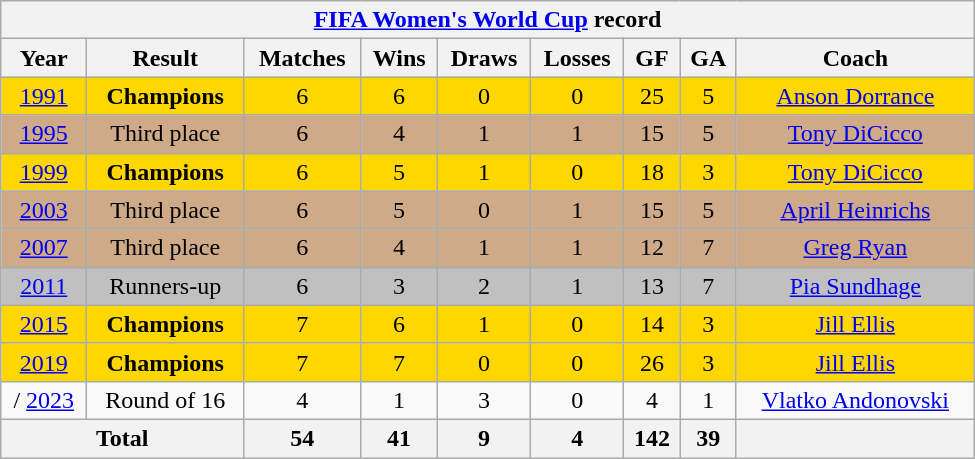<table class="wikitable"  style="text-align:center; width:650px;">
<tr>
<th colspan=9><strong><a href='#'>FIFA Women's World Cup</a> record</strong></th>
</tr>
<tr>
<th>Year</th>
<th>Result</th>
<th>Matches</th>
<th>Wins</th>
<th>Draws</th>
<th>Losses</th>
<th>GF</th>
<th>GA</th>
<th>Coach</th>
</tr>
<tr style="background:gold;">
<td> <a href='#'>1991</a></td>
<td><strong>Champions</strong></td>
<td>6</td>
<td>6</td>
<td>0</td>
<td>0</td>
<td>25</td>
<td>5</td>
<td><a href='#'>Anson Dorrance</a></td>
</tr>
<tr style="background:#cfaa88;">
<td> <a href='#'>1995</a></td>
<td>Third place</td>
<td>6</td>
<td>4</td>
<td>1</td>
<td>1</td>
<td>15</td>
<td>5</td>
<td><a href='#'>Tony DiCicco</a></td>
</tr>
<tr style="background:gold;">
<td> <a href='#'>1999</a></td>
<td><strong>Champions</strong></td>
<td>6</td>
<td>5</td>
<td>1</td>
<td>0</td>
<td>18</td>
<td>3</td>
<td><a href='#'>Tony DiCicco</a></td>
</tr>
<tr style="background:#cfaa88;">
<td> <a href='#'>2003</a></td>
<td>Third place</td>
<td>6</td>
<td>5</td>
<td>0</td>
<td>1</td>
<td>15</td>
<td>5</td>
<td><a href='#'>April Heinrichs</a></td>
</tr>
<tr style="background:#cfaa88;">
<td> <a href='#'>2007</a></td>
<td>Third place</td>
<td>6</td>
<td>4</td>
<td>1</td>
<td>1</td>
<td>12</td>
<td>7</td>
<td><a href='#'>Greg Ryan</a></td>
</tr>
<tr style="background:silver;">
<td> <a href='#'>2011</a></td>
<td>Runners-up</td>
<td>6</td>
<td>3</td>
<td>2</td>
<td>1</td>
<td>13</td>
<td>7</td>
<td><a href='#'>Pia Sundhage</a></td>
</tr>
<tr style="background:gold;">
<td> <a href='#'>2015</a></td>
<td><strong>Champions</strong></td>
<td>7</td>
<td>6</td>
<td>1</td>
<td>0</td>
<td>14</td>
<td>3</td>
<td><a href='#'>Jill Ellis</a></td>
</tr>
<tr style="background:gold;">
<td> <a href='#'>2019</a></td>
<td><strong>Champions</strong></td>
<td>7</td>
<td>7</td>
<td>0</td>
<td>0</td>
<td>26</td>
<td>3</td>
<td><a href='#'>Jill Ellis</a></td>
</tr>
<tr>
<td>/ <a href='#'>2023</a></td>
<td>Round of 16</td>
<td>4</td>
<td>1</td>
<td>3</td>
<td>0</td>
<td>4</td>
<td>1</td>
<td><a href='#'>Vlatko Andonovski</a></td>
</tr>
<tr>
<th colspan=2>Total</th>
<th>54</th>
<th>41</th>
<th>9</th>
<th>4</th>
<th>142</th>
<th>39</th>
<th></th>
</tr>
</table>
